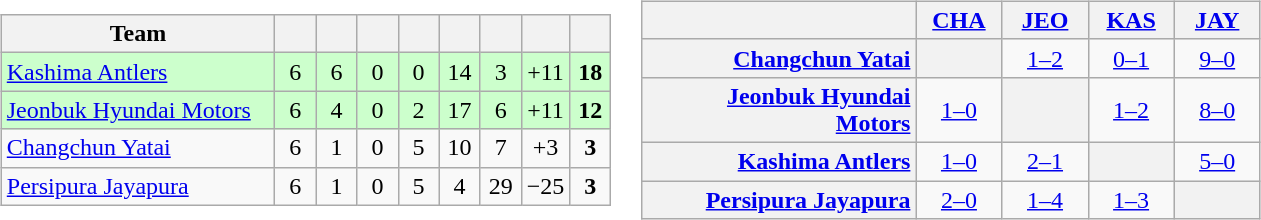<table>
<tr>
<td><br><table class="wikitable" style="text-align:center;">
<tr>
<th width=175>Team</th>
<th width=20></th>
<th width=20></th>
<th width=20></th>
<th width=20></th>
<th width=20></th>
<th width=20></th>
<th width=20></th>
<th width=20></th>
</tr>
<tr style="background:#ccffcc;">
<td align=left> <a href='#'>Kashima Antlers</a></td>
<td>6</td>
<td>6</td>
<td>0</td>
<td>0</td>
<td>14</td>
<td>3</td>
<td>+11</td>
<td><strong>18</strong></td>
</tr>
<tr style="background:#ccffcc;">
<td align=left> <a href='#'>Jeonbuk Hyundai Motors</a></td>
<td>6</td>
<td>4</td>
<td>0</td>
<td>2</td>
<td>17</td>
<td>6</td>
<td>+11</td>
<td><strong>12</strong></td>
</tr>
<tr>
<td align=left> <a href='#'>Changchun Yatai</a></td>
<td>6</td>
<td>1</td>
<td>0</td>
<td>5</td>
<td>10</td>
<td>7</td>
<td>+3</td>
<td><strong>3</strong></td>
</tr>
<tr>
<td align=left> <a href='#'>Persipura Jayapura</a></td>
<td>6</td>
<td>1</td>
<td>0</td>
<td>5</td>
<td>4</td>
<td>29</td>
<td>−25</td>
<td><strong>3</strong></td>
</tr>
</table>
</td>
<td><br><table class="wikitable" style="text-align:center">
<tr>
<th width="175"> </th>
<th width="50"><a href='#'>CHA</a></th>
<th width="50"><a href='#'>JEO</a></th>
<th width="50"><a href='#'>KAS</a></th>
<th width="50"><a href='#'>JAY</a></th>
</tr>
<tr>
<th style="text-align:right;"><a href='#'>Changchun Yatai</a></th>
<th></th>
<td><a href='#'>1–2</a></td>
<td><a href='#'>0–1</a></td>
<td><a href='#'>9–0</a></td>
</tr>
<tr>
<th style="text-align:right;"><a href='#'>Jeonbuk Hyundai Motors</a></th>
<td><a href='#'>1–0</a></td>
<th></th>
<td><a href='#'>1–2</a></td>
<td><a href='#'>8–0</a></td>
</tr>
<tr>
<th style="text-align:right;"><a href='#'>Kashima Antlers</a></th>
<td><a href='#'>1–0</a></td>
<td><a href='#'>2–1</a></td>
<th></th>
<td><a href='#'>5–0</a></td>
</tr>
<tr>
<th style="text-align:right;"><a href='#'>Persipura Jayapura</a></th>
<td><a href='#'>2–0</a></td>
<td><a href='#'>1–4</a></td>
<td><a href='#'>1–3</a></td>
<th></th>
</tr>
</table>
</td>
</tr>
</table>
